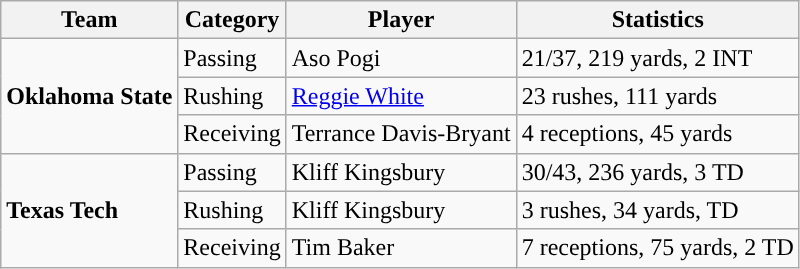<table class="wikitable" style="float: left;">
<tr>
<th>Team</th>
<th>Category</th>
<th>Player</th>
<th>Statistics</th>
</tr>
<tr>
<td rowspan=3><strong>Oklahoma State</strong></td>
<td>Passing</td>
<td>Aso Pogi</td>
<td>21/37, 219 yards, 2 INT</td>
</tr>
<tr>
<td>Rushing</td>
<td><a href='#'>Reggie White</a></td>
<td>23 rushes, 111 yards</td>
</tr>
<tr>
<td>Receiving</td>
<td>Terrance Davis-Bryant</td>
<td>4 receptions, 45 yards</td>
</tr>
<tr>
<td rowspan=3><strong>Texas Tech</strong></td>
<td>Passing</td>
<td>Kliff Kingsbury</td>
<td>30/43, 236 yards, 3 TD</td>
</tr>
<tr>
<td>Rushing</td>
<td>Kliff Kingsbury</td>
<td>3 rushes, 34 yards, TD</td>
</tr>
<tr>
<td>Receiving</td>
<td>Tim Baker</td>
<td>7 receptions, 75 yards, 2 TD</td>
</tr>
</table>
